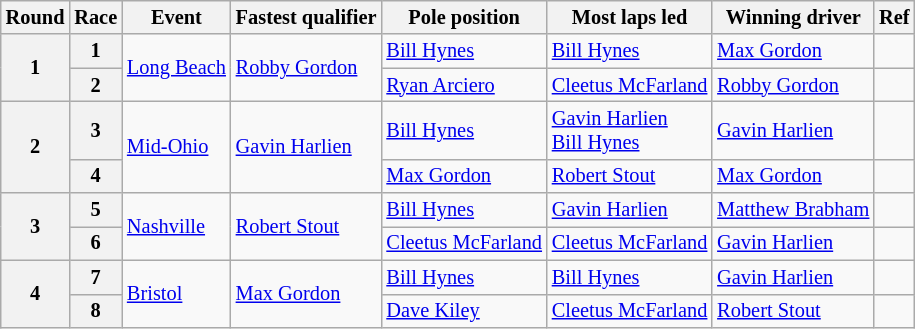<table class="wikitable" style="font-size: 85%;">
<tr>
<th>Round</th>
<th>Race</th>
<th>Event</th>
<th>Fastest qualifier</th>
<th>Pole position</th>
<th>Most laps led</th>
<th>Winning driver</th>
<th>Ref</th>
</tr>
<tr>
<th rowspan=2>1</th>
<th>1</th>
<td rowspan=2><a href='#'>Long Beach</a></td>
<td rowspan=2> <a href='#'>Robby Gordon</a></td>
<td> <a href='#'>Bill Hynes</a></td>
<td> <a href='#'>Bill Hynes</a></td>
<td> <a href='#'>Max Gordon</a></td>
<td></td>
</tr>
<tr>
<th>2</th>
<td> <a href='#'>Ryan Arciero</a></td>
<td> <a href='#'>Cleetus McFarland</a></td>
<td> <a href='#'>Robby Gordon</a></td>
<td></td>
</tr>
<tr>
<th rowspan=2>2</th>
<th>3</th>
<td rowspan=2><a href='#'>Mid-Ohio</a></td>
<td rowspan=2> <a href='#'>Gavin Harlien</a></td>
<td> <a href='#'>Bill Hynes</a></td>
<td> <a href='#'>Gavin Harlien</a><br> <a href='#'>Bill Hynes</a></td>
<td> <a href='#'>Gavin Harlien</a></td>
<td></td>
</tr>
<tr>
<th>4</th>
<td> <a href='#'>Max Gordon</a></td>
<td> <a href='#'>Robert Stout</a></td>
<td> <a href='#'>Max Gordon</a></td>
<td></td>
</tr>
<tr>
<th rowspan=2>3</th>
<th>5</th>
<td rowspan=2><a href='#'>Nashville</a></td>
<td rowspan=2> <a href='#'>Robert Stout</a></td>
<td> <a href='#'>Bill Hynes</a></td>
<td> <a href='#'>Gavin Harlien</a></td>
<td> <a href='#'>Matthew Brabham</a></td>
<td></td>
</tr>
<tr>
<th>6</th>
<td> <a href='#'>Cleetus McFarland</a></td>
<td> <a href='#'>Cleetus McFarland</a></td>
<td> <a href='#'>Gavin Harlien</a></td>
<td></td>
</tr>
<tr>
<th rowspan=2>4</th>
<th>7</th>
<td rowspan=2><a href='#'>Bristol</a></td>
<td rowspan=2> <a href='#'>Max Gordon</a></td>
<td> <a href='#'>Bill Hynes</a></td>
<td> <a href='#'>Bill Hynes</a></td>
<td> <a href='#'>Gavin Harlien</a></td>
<td></td>
</tr>
<tr>
<th>8</th>
<td> <a href='#'>Dave Kiley</a></td>
<td> <a href='#'>Cleetus McFarland</a></td>
<td> <a href='#'>Robert Stout</a></td>
<td></td>
</tr>
</table>
